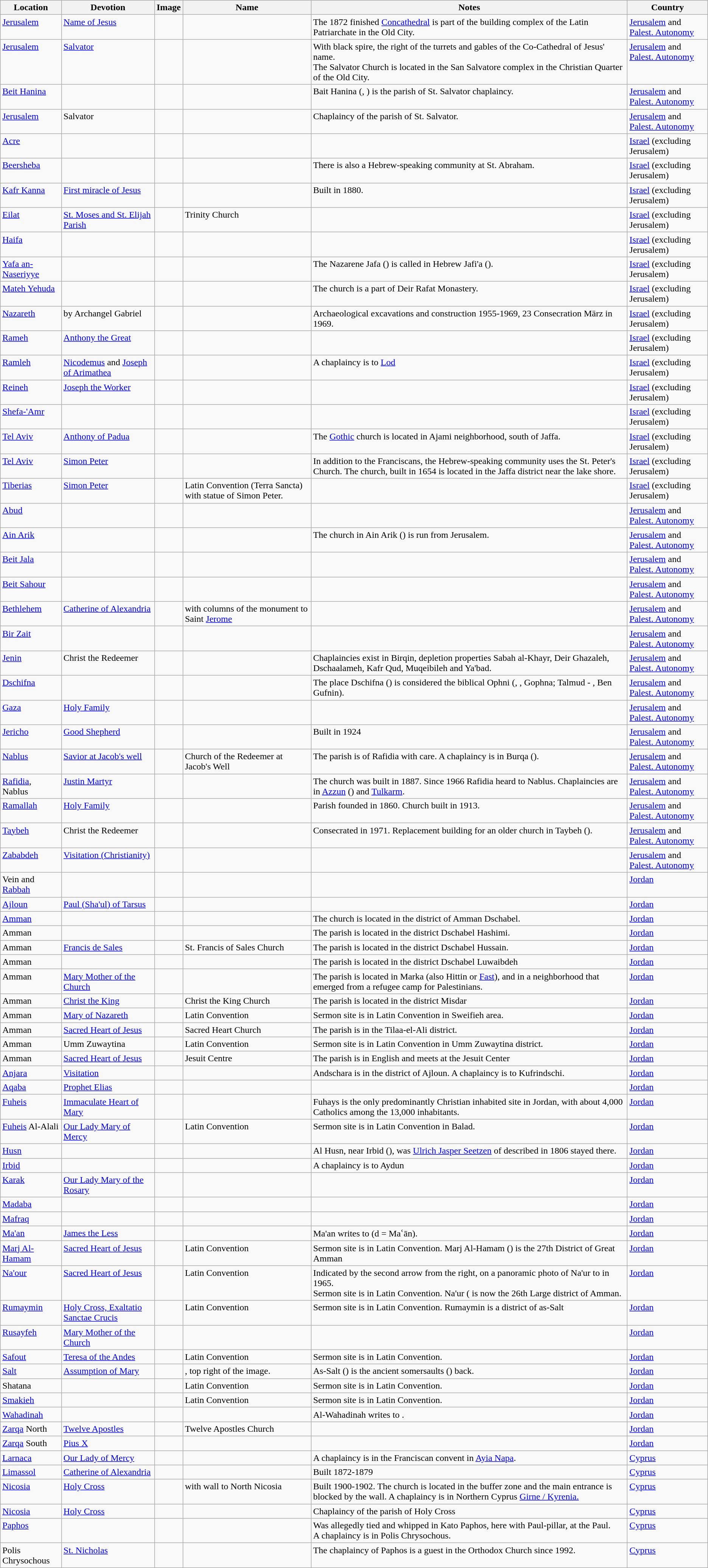<table class="wikitable sortable">
<tr>
<th>Location</th>
<th>Devotion</th>
<th class=unsortable>Image</th>
<th>Name</th>
<th class=unsortable>Notes</th>
<th>Country</th>
</tr>
<tr valign="top">
<td><a href='#'>Jerusalem</a></td>
<td><a href='#'>Name of Jesus</a></td>
<td></td>
<td></td>
<td>The 1872 finished <a href='#'>Concathedral</a> is part of the building complex of the Latin Patriarchate in the Old City.</td>
<td><a href='#'>Jerusalem</a> and <a href='#'>Palest. Autonomy</a></td>
</tr>
<tr valign="top">
<td><a href='#'>Jerusalem</a></td>
<td><a href='#'>Salvator</a></td>
<td></td>
<td></td>
<td>With black spire, the right of the turrets and gables of the Co-Cathedral of Jesus' name.<br>The Salvator Church is located in the San Salvatore complex in the Christian Quarter of the Old City.</td>
<td><a href='#'>Jerusalem</a> and <a href='#'>Palest. Autonomy</a></td>
</tr>
<tr valign="top">
<td><a href='#'>Beit Hanina</a></td>
<td></td>
<td></td>
<td></td>
<td>Bait Hanina (, ) is the parish of St. Salvator chaplaincy.</td>
<td><a href='#'>Jerusalem</a> and <a href='#'>Palest. Autonomy</a></td>
</tr>
<tr valign="top">
<td><a href='#'>Jerusalem</a></td>
<td>Salvator</td>
<td></td>
<td></td>
<td>Chaplaincy of the parish of St. Salvator.</td>
<td><a href='#'>Jerusalem</a> and <a href='#'>Palest. Autonomy</a></td>
</tr>
<tr valign="top">
<td><a href='#'>Acre</a></td>
<td></td>
<td></td>
<td></td>
<td></td>
<td><a href='#'>Israel</a> (excluding Jerusalem)</td>
</tr>
<tr valign="top">
<td><a href='#'>Beersheba</a></td>
<td></td>
<td></td>
<td></td>
<td>There is also a Hebrew-speaking community at St. Abraham.</td>
<td><a href='#'>Israel</a> (excluding Jerusalem)</td>
</tr>
<tr valign="top">
<td><a href='#'>Kafr Kanna</a></td>
<td><a href='#'>First miracle of Jesus</a></td>
<td></td>
<td></td>
<td>Built in 1880.</td>
<td><a href='#'>Israel</a> (excluding Jerusalem)</td>
</tr>
<tr valign="top">
<td><a href='#'>Eilat</a></td>
<td><a href='#'>St. Moses and St. Elijah Parish</a></td>
<td></td>
<td>Trinity Church</td>
<td></td>
<td><a href='#'>Israel</a> (excluding Jerusalem)</td>
</tr>
<tr valign="top">
<td><a href='#'>Haifa</a></td>
<td></td>
<td></td>
<td></td>
<td></td>
<td><a href='#'>Israel</a> (excluding Jerusalem)</td>
</tr>
<tr valign="top">
<td><a href='#'>Yafa an-Naseriyye</a></td>
<td></td>
<td></td>
<td></td>
<td>The Nazarene Jafa () is called in Hebrew Jafi'a ().</td>
<td><a href='#'>Israel</a> (excluding Jerusalem)</td>
</tr>
<tr valign="top">
<td><a href='#'>Mateh Yehuda</a></td>
<td></td>
<td></td>
<td></td>
<td>The church is a part of Deir Rafat Monastery.</td>
<td><a href='#'>Israel</a> (excluding Jerusalem)</td>
</tr>
<tr valign="top">
<td><a href='#'>Nazareth</a></td>
<td> by Archangel Gabriel</td>
<td></td>
<td></td>
<td>Archaeological excavations and construction 1955-1969, 23 Consecration März in 1969.</td>
<td><a href='#'>Israel</a> (excluding Jerusalem)</td>
</tr>
<tr valign="top">
<td><a href='#'>Rameh</a></td>
<td><a href='#'>Anthony the Great</a></td>
<td></td>
<td></td>
<td></td>
<td><a href='#'>Israel</a> (excluding Jerusalem)</td>
</tr>
<tr valign="top">
<td><a href='#'>Ramleh</a></td>
<td><a href='#'>Nicodemus</a> and <a href='#'>Joseph of Arimathea</a></td>
<td></td>
<td></td>
<td>A chaplaincy is to <a href='#'>Lod</a></td>
<td><a href='#'>Israel</a> (excluding Jerusalem)</td>
</tr>
<tr valign="top">
<td><a href='#'>Reineh</a></td>
<td><a href='#'>Joseph the Worker</a></td>
<td></td>
<td></td>
<td></td>
<td><a href='#'>Israel</a> (excluding Jerusalem)</td>
</tr>
<tr valign="top">
<td><a href='#'>Shefa-'Amr</a></td>
<td></td>
<td></td>
<td></td>
<td></td>
<td><a href='#'>Israel</a> (excluding Jerusalem)</td>
</tr>
<tr valign="top">
<td><a href='#'>Tel Aviv</a></td>
<td><a href='#'>Anthony of Padua</a></td>
<td></td>
<td></td>
<td>The <a href='#'>Gothic</a> church is located in Ajami neighborhood, south of Jaffa.</td>
<td><a href='#'>Israel</a> (excluding Jerusalem)</td>
</tr>
<tr valign="top">
<td><a href='#'>Tel Aviv</a></td>
<td><a href='#'>Simon Peter</a></td>
<td></td>
<td></td>
<td>In addition to the Franciscans, the Hebrew-speaking community uses the St. Peter's Church. The church, built in 1654 is located in the Jaffa district near the lake shore.</td>
<td><a href='#'>Israel</a> (excluding Jerusalem)</td>
</tr>
<tr valign="top">
<td><a href='#'>Tiberias</a></td>
<td><a href='#'>Simon Peter</a></td>
<td></td>
<td>Latin Convention (Terra Sancta) with statue of Simon Peter.</td>
<td></td>
<td><a href='#'>Israel</a> (excluding Jerusalem)</td>
</tr>
<tr valign="top">
<td><a href='#'>Abud</a></td>
<td></td>
<td></td>
<td></td>
<td></td>
<td><a href='#'>Jerusalem</a> and <a href='#'>Palest. Autonomy</a></td>
</tr>
<tr valign="top">
<td><a href='#'>Ain Arik</a></td>
<td></td>
<td></td>
<td></td>
<td>The church in Ain Arik () is run from Jerusalem.</td>
<td><a href='#'>Jerusalem</a> and <a href='#'>Palest. Autonomy</a></td>
</tr>
<tr valign="top">
<td><a href='#'>Beit Jala</a></td>
<td></td>
<td></td>
<td></td>
<td></td>
<td><a href='#'>Jerusalem</a> and <a href='#'>Palest. Autonomy</a></td>
</tr>
<tr valign="top">
<td><a href='#'>Beit Sahour</a></td>
<td></td>
<td></td>
<td></td>
<td></td>
<td><a href='#'>Jerusalem</a> and <a href='#'>Palest. Autonomy</a></td>
</tr>
<tr valign="top">
<td><a href='#'>Bethlehem</a></td>
<td><a href='#'>Catherine of Alexandria</a></td>
<td></td>
<td> with columns of the monument to Saint <a href='#'>Jerome</a></td>
<td></td>
<td><a href='#'>Jerusalem</a> and <a href='#'>Palest. Autonomy</a></td>
</tr>
<tr valign="top">
<td><a href='#'>Bir Zait</a></td>
<td></td>
<td></td>
<td></td>
<td></td>
<td><a href='#'>Jerusalem</a> and <a href='#'>Palest. Autonomy</a></td>
</tr>
<tr valign="top">
<td><a href='#'>Jenin</a></td>
<td>Christ the Redeemer</td>
<td></td>
<td></td>
<td>Chaplaincies exist in Birqin, depletion properties Sabah al-Khayr, Deir Ghazaleh, Dschaalameh, Kafr Qud, Muqeibileh and Ya'bad.</td>
<td><a href='#'>Jerusalem</a> and <a href='#'>Palest. Autonomy</a></td>
</tr>
<tr valign="top">
<td><a href='#'>Dschifna</a></td>
<td></td>
<td></td>
<td></td>
<td>The place Dschifna () is considered the biblical Ophni (, , Gophna; Talmud - , Ben Gufnin).</td>
<td><a href='#'>Jerusalem</a> and <a href='#'>Palest. Autonomy</a></td>
</tr>
<tr valign="top">
<td><a href='#'>Gaza</a></td>
<td><a href='#'>Holy Family</a></td>
<td></td>
<td></td>
<td></td>
<td><a href='#'>Jerusalem</a> and <a href='#'>Palest. Autonomy</a></td>
</tr>
<tr valign="top">
<td><a href='#'>Jericho</a></td>
<td><a href='#'>Good Shepherd</a></td>
<td></td>
<td></td>
<td>Built in 1924</td>
<td><a href='#'>Jerusalem</a> and <a href='#'>Palest. Autonomy</a></td>
</tr>
<tr valign="top">
<td><a href='#'>Nablus</a></td>
<td><a href='#'>Savior at Jacob's well</a></td>
<td></td>
<td>Church of the Redeemer at Jacob's Well</td>
<td>The parish is of Rafidia with care. A chaplaincy is in Burqa ().</td>
<td><a href='#'>Jerusalem</a> and <a href='#'>Palest. Autonomy</a></td>
</tr>
<tr valign="top">
<td><a href='#'>Rafidia</a>, Nablus</td>
<td><a href='#'>Justin Martyr</a></td>
<td></td>
<td></td>
<td>The church was built in 1887. Since 1966 Rafidia heard  to Nablus. Chaplaincies are in <a href='#'>Azzun</a> () and <a href='#'>Tulkarm</a>.</td>
<td><a href='#'>Jerusalem</a> and <a href='#'>Palest. Autonomy</a></td>
</tr>
<tr valign="top">
<td><a href='#'>Ramallah</a></td>
<td><a href='#'>Holy Family</a></td>
<td></td>
<td></td>
<td>Parish founded in 1860. Church built in 1913.</td>
<td><a href='#'>Jerusalem</a> and <a href='#'>Palest. Autonomy</a></td>
</tr>
<tr valign="top">
<td><a href='#'>Taybeh</a></td>
<td>Christ the Redeemer</td>
<td></td>
<td></td>
<td>Consecrated in 1971. Replacement building for an older church in Taybeh ().</td>
<td><a href='#'>Jerusalem</a> and <a href='#'>Palest. Autonomy</a></td>
</tr>
<tr valign="top">
<td><a href='#'>Zababdeh</a></td>
<td><a href='#'>Visitation (Christianity)</a></td>
<td></td>
<td></td>
<td></td>
<td><a href='#'>Jerusalem</a> and <a href='#'>Palest. Autonomy</a></td>
</tr>
<tr valign="top">
<td>Vein and <a href='#'>Rabbah</a></td>
<td></td>
<td></td>
<td></td>
<td></td>
<td><a href='#'>Jordan</a></td>
</tr>
<tr valign="top">
<td><a href='#'>Ajloun</a></td>
<td><a href='#'>Paul (Sha'ul) of Tarsus</a></td>
<td></td>
<td></td>
<td></td>
<td><a href='#'>Jordan</a></td>
</tr>
<tr valign="top">
<td><a href='#'>Amman</a></td>
<td></td>
<td></td>
<td></td>
<td>The church is located in the district of Amman Dschabel.</td>
<td><a href='#'>Jordan</a></td>
</tr>
<tr valign="top">
<td>Amman</td>
<td></td>
<td></td>
<td></td>
<td>The parish is located in the district Dschabel Hashimi.</td>
<td><a href='#'>Jordan</a></td>
</tr>
<tr valign="top">
<td>Amman</td>
<td><a href='#'>Francis de Sales</a></td>
<td></td>
<td>St. Francis of Sales Church</td>
<td>The parish is located in the district Dschabel Hussain.</td>
<td><a href='#'>Jordan</a></td>
</tr>
<tr valign="top">
<td>Amman</td>
<td></td>
<td></td>
<td></td>
<td>The parish is located in the district Dschabel Luwaibdeh</td>
<td><a href='#'>Jordan</a></td>
</tr>
<tr valign="top">
<td>Amman</td>
<td><a href='#'>Mary Mother of the Church</a></td>
<td></td>
<td></td>
<td>The parish is located in Marka (also Hittin or <a href='#'>Fast</a>), and in a neighborhood that emerged from a refugee camp for Palestinians.</td>
<td><a href='#'>Jordan</a></td>
</tr>
<tr valign="top">
<td>Amman</td>
<td><a href='#'>Christ the King</a></td>
<td></td>
<td>Christ the King Church</td>
<td>The parish is located in the district Misdar</td>
<td><a href='#'>Jordan</a></td>
</tr>
<tr valign="top">
<td>Amman</td>
<td><a href='#'>Mary of Nazareth</a></td>
<td></td>
<td>Latin Convention</td>
<td>Sermon site is in Latin Convention in Sweifieh area.</td>
<td><a href='#'>Jordan</a></td>
</tr>
<tr valign="top">
<td>Amman</td>
<td><a href='#'>Sacred Heart of Jesus</a></td>
<td></td>
<td>Sacred Heart Church</td>
<td>The parish is in the Tilaa-el-Ali district.</td>
<td><a href='#'>Jordan</a></td>
</tr>
<tr valign="top">
<td>Amman</td>
<td>Umm Zuwaytina</td>
<td></td>
<td>Latin Convention</td>
<td>Sermon site is in Latin Convention in Umm Zuwaytina district.</td>
<td><a href='#'>Jordan</a></td>
</tr>
<tr valign="top">
<td>Amman</td>
<td><a href='#'>Sacred Heart of Jesus</a></td>
<td></td>
<td>Jesuit Centre</td>
<td>The parish is in English and meets at the Jesuit Center</td>
<td><a href='#'>Jordan</a></td>
</tr>
<tr valign="top">
<td><a href='#'>Anjara</a></td>
<td><a href='#'>Visitation</a></td>
<td></td>
<td></td>
<td>Andschara is in the district of Ajloun. A chaplaincy is to Kufrindschi.</td>
<td><a href='#'>Jordan</a></td>
</tr>
<tr valign="top">
<td><a href='#'>Aqaba</a></td>
<td><a href='#'>Prophet Elias</a></td>
<td></td>
<td></td>
<td></td>
<td><a href='#'>Jordan</a></td>
</tr>
<tr valign="top">
<td><a href='#'>Fuheis</a></td>
<td><a href='#'>Immaculate Heart of Mary</a></td>
<td></td>
<td></td>
<td>Fuhays is the only predominantly Christian inhabited site in Jordan, with about 4,000 Catholics among the 13,000 inhabitants.</td>
<td><a href='#'>Jordan</a></td>
</tr>
<tr valign="top">
<td><a href='#'>Fuheis</a> Al-Alali</td>
<td><a href='#'>Our Lady Mary of Mercy</a></td>
<td></td>
<td>Latin Convention</td>
<td>Sermon site is in Latin Convention in Balad.</td>
<td><a href='#'>Jordan</a></td>
</tr>
<tr valign="top">
<td><a href='#'>Husn</a></td>
<td></td>
<td></td>
<td></td>
<td>Al Husn, near Irbid (), was <a href='#'>Ulrich Jasper Seetzen</a> of described in 1806 stayed there.</td>
<td><a href='#'>Jordan</a></td>
</tr>
<tr valign="top">
<td><a href='#'>Irbid</a></td>
<td></td>
<td></td>
<td></td>
<td>A chaplaincy is to Aydun</td>
<td><a href='#'>Jordan</a></td>
</tr>
<tr valign="top">
<td><a href='#'>Karak</a></td>
<td><a href='#'>Our Lady Mary of the Rosary</a></td>
<td></td>
<td></td>
<td></td>
<td><a href='#'>Jordan</a></td>
</tr>
<tr valign="top">
<td><a href='#'>Madaba</a></td>
<td></td>
<td></td>
<td></td>
<td></td>
<td><a href='#'>Jordan</a></td>
</tr>
<tr valign="top">
<td><a href='#'>Mafraq</a></td>
<td></td>
<td></td>
<td></td>
<td></td>
<td><a href='#'>Jordan</a></td>
</tr>
<tr valign="top">
<td><a href='#'>Ma'an</a></td>
<td><a href='#'>James the Less</a></td>
<td></td>
<td></td>
<td>Ma'an writes to  (d = Maʿān).</td>
<td><a href='#'>Jordan</a></td>
</tr>
<tr valign="top">
<td><a href='#'>Marj Al-Hamam</a></td>
<td><a href='#'>Sacred Heart of Jesus</a></td>
<td></td>
<td>Latin Convention</td>
<td>Sermon site is in Latin Convention. Marj Al-Hamam () is the 27th District of Great Amman</td>
<td><a href='#'>Jordan</a></td>
</tr>
<tr valign="top">
<td><a href='#'>Na'our</a></td>
<td><a href='#'>Sacred Heart of Jesus</a></td>
<td></td>
<td>Latin Convention</td>
<td>Indicated by the second arrow from the right, on a panoramic photo of Na'ur to in 1965.<br>Sermon site is in Latin Convention. Na'ur ( is now the 26th Large district of Amman.</td>
<td><a href='#'>Jordan</a></td>
</tr>
<tr valign="top">
<td><a href='#'>Rumaymin</a></td>
<td><a href='#'>Holy Cross, Exaltatio Sanctae Crucis</a></td>
<td></td>
<td>Latin Convention</td>
<td>Sermon site is in Latin Convention. Rumaymin is a district of as-Salt</td>
<td><a href='#'>Jordan</a></td>
</tr>
<tr valign="top">
<td><a href='#'>Rusayfeh</a></td>
<td><a href='#'>Mary Mother of the Church</a></td>
<td></td>
<td></td>
<td></td>
<td><a href='#'>Jordan</a></td>
</tr>
<tr valign="top">
<td><a href='#'>Safout</a></td>
<td><a href='#'>Teresa of the Andes</a></td>
<td></td>
<td>Latin Convention</td>
<td>Sermon site is in Latin Convention.</td>
<td><a href='#'>Jordan</a></td>
</tr>
<tr valign="top">
<td><a href='#'>Salt</a></td>
<td><a href='#'>Assumption of Mary</a></td>
<td></td>
<td>, top right of the image.</td>
<td>As-Salt () is the ancient somersaults () back.</td>
<td><a href='#'>Jordan</a></td>
</tr>
<tr valign="top">
<td>Shatana</td>
<td></td>
<td></td>
<td>Latin Convention</td>
<td>Sermon site is in Latin Convention.</td>
<td><a href='#'>Jordan</a></td>
</tr>
<tr valign="top">
<td><a href='#'>Smakieh</a></td>
<td></td>
<td></td>
<td>Latin Convention</td>
<td>Sermon site is in Latin Convention.</td>
<td><a href='#'>Jordan</a></td>
</tr>
<tr valign="top">
<td><a href='#'>Wahadinah</a></td>
<td></td>
<td></td>
<td></td>
<td>Al-Wahadinah writes to .</td>
<td><a href='#'>Jordan</a></td>
</tr>
<tr valign="top">
<td><a href='#'>Zarqa</a> North</td>
<td><a href='#'>Twelve Apostles</a></td>
<td></td>
<td>Twelve Apostles Church</td>
<td></td>
<td><a href='#'>Jordan</a></td>
</tr>
<tr valign="top">
<td><a href='#'>Zarqa</a> South</td>
<td><a href='#'>Pius X</a></td>
<td></td>
<td></td>
<td></td>
<td><a href='#'>Jordan</a></td>
</tr>
<tr valign="top">
<td><a href='#'>Larnaca</a></td>
<td><a href='#'>Our Lady of Mercy</a></td>
<td></td>
<td></td>
<td>A chaplaincy is in the Franciscan convent in <a href='#'>Ayia Napa</a>.</td>
<td><a href='#'>Cyprus</a></td>
</tr>
<tr valign="top">
<td><a href='#'>Limassol</a></td>
<td><a href='#'>Catherine of Alexandria</a></td>
<td></td>
<td></td>
<td>Built 1872-1879</td>
<td><a href='#'>Cyprus</a></td>
</tr>
<tr valign="top">
<td><a href='#'>Nicosia</a></td>
<td><a href='#'>Holy Cross</a></td>
<td></td>
<td> with wall to North Nicosia</td>
<td>Built 1900-1902. The church is located in the buffer zone and the main entrance is blocked by the wall. A chaplaincy is in Northern Cyprus <a href='#'> Girne / Kyrenia.</a></td>
<td><a href='#'>Cyprus</a></td>
</tr>
<tr valign="top">
<td><a href='#'>Nicosia</a></td>
<td><a href='#'>Holy Cross</a></td>
<td></td>
<td></td>
<td>Chaplaincy of the parish of Holy Cross</td>
<td><a href='#'>Cyprus</a></td>
</tr>
<tr valign="top">
<td><a href='#'>Paphos</a></td>
<td></td>
<td></td>
<td></td>
<td>Was allegedly tied and whipped in Kato Paphos, here with Paul-pillar, at the Paul.<br>A chaplaincy is in Polis Chrysochous.</td>
<td><a href='#'>Cyprus</a></td>
</tr>
<tr valign="top">
<td>Polis Chrysochous</td>
<td><a href='#'>St. Nicholas</a></td>
<td></td>
<td></td>
<td>The chaplaincy of Paphos is a guest in the Orthodox Church since 1992.</td>
<td><a href='#'>Cyprus</a></td>
</tr>
</table>
